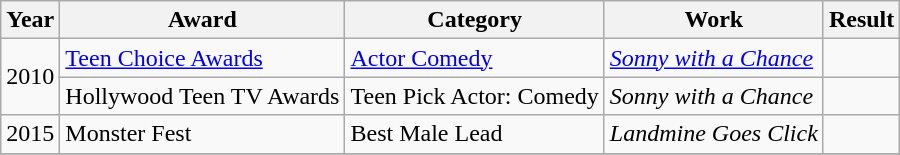<table class="wikitable">
<tr>
<th>Year</th>
<th>Award</th>
<th>Category</th>
<th>Work</th>
<th>Result</th>
</tr>
<tr>
<td rowspan="2">2010</td>
<td><a href='#'>Teen Choice Awards</a></td>
<td><a href='#'>Actor Comedy</a></td>
<td><em><a href='#'>Sonny with a Chance</a></em></td>
<td></td>
</tr>
<tr>
<td>Hollywood Teen TV Awards</td>
<td>Teen Pick Actor: Comedy</td>
<td><em>Sonny with a Chance</em></td>
<td></td>
</tr>
<tr>
<td>2015</td>
<td>Monster Fest</td>
<td>Best Male Lead</td>
<td><em>Landmine Goes Click</em></td>
<td></td>
</tr>
<tr>
</tr>
</table>
